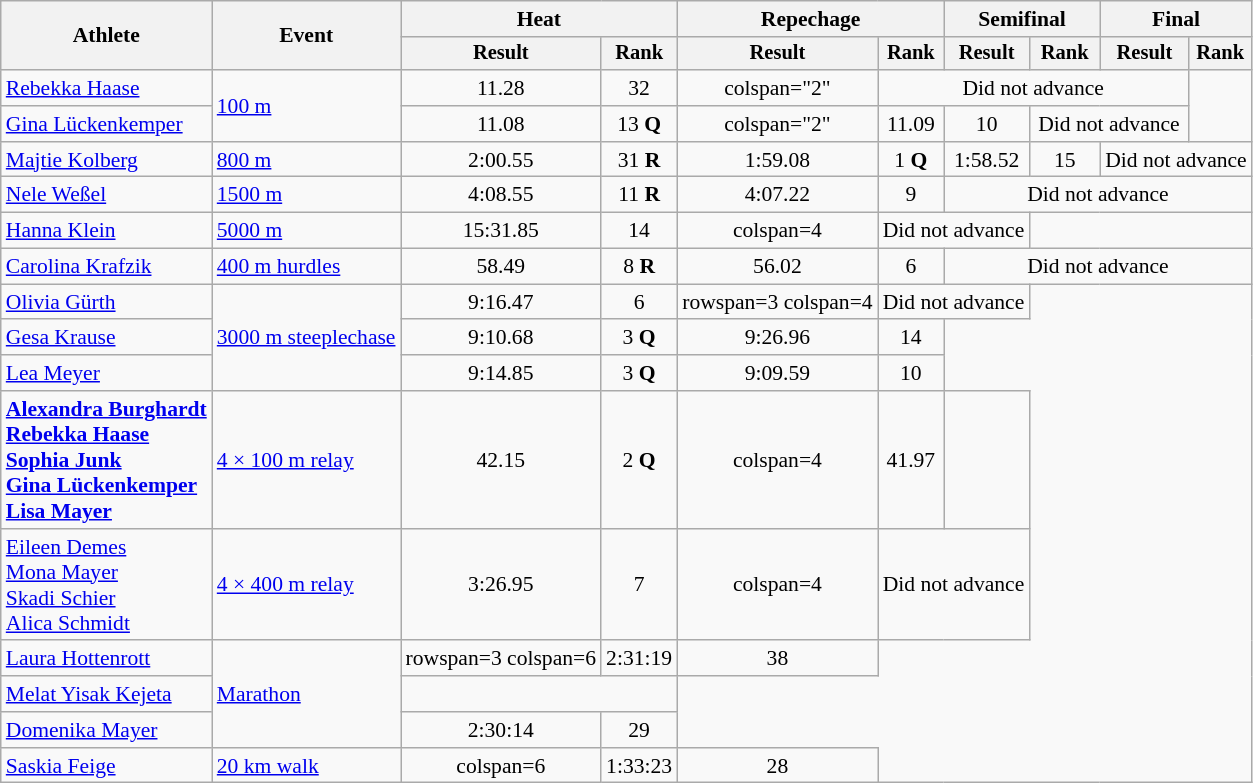<table class="wikitable" style="font-size:90%">
<tr>
<th rowspan="2">Athlete</th>
<th rowspan="2">Event</th>
<th colspan="2">Heat</th>
<th colspan="2">Repechage</th>
<th colspan="2">Semifinal</th>
<th colspan="2">Final</th>
</tr>
<tr style="font-size:95%">
<th>Result</th>
<th>Rank</th>
<th>Result</th>
<th>Rank</th>
<th>Result</th>
<th>Rank</th>
<th>Result</th>
<th>Rank</th>
</tr>
<tr align=center>
<td align=left><a href='#'>Rebekka Haase</a></td>
<td align=left rowspan=2><a href='#'>100 m</a></td>
<td>11.28</td>
<td>32</td>
<td>colspan="2" </td>
<td colspan=4>Did not advance</td>
</tr>
<tr align=center>
<td align=left><a href='#'>Gina Lückenkemper</a></td>
<td>11.08</td>
<td>13 <strong>Q</strong></td>
<td>colspan="2" </td>
<td>11.09</td>
<td>10</td>
<td colspan=2>Did not advance</td>
</tr>
<tr align=center>
<td align=left><a href='#'>Majtie Kolberg</a></td>
<td align=left><a href='#'>800 m</a></td>
<td>2:00.55</td>
<td>31 <strong>R</strong></td>
<td>1:59.08</td>
<td>1 <strong>Q</strong></td>
<td>1:58.52 <strong></strong></td>
<td>15</td>
<td colspan=2>Did not advance</td>
</tr>
<tr align=center>
<td align=left><a href='#'>Nele Weßel</a></td>
<td align=left><a href='#'>1500 m</a></td>
<td>4:08.55</td>
<td>11 <strong>R</strong></td>
<td>4:07.22</td>
<td>9</td>
<td colspan=4>Did not advance</td>
</tr>
<tr align=center>
<td align=left><a href='#'>Hanna Klein</a></td>
<td align=left><a href='#'>5000 m</a></td>
<td>15:31.85</td>
<td>14</td>
<td>colspan=4</td>
<td colspan=2>Did not advance</td>
</tr>
<tr align=center>
<td align=left><a href='#'>Carolina Krafzik</a></td>
<td align=left><a href='#'>400 m hurdles</a></td>
<td>58.49</td>
<td>8 <strong>R</strong></td>
<td>56.02</td>
<td>6</td>
<td colspan=4>Did not advance</td>
</tr>
<tr align=center>
<td align=left><a href='#'>Olivia Gürth</a></td>
<td align=left rowspan=3><a href='#'>3000 m steeplechase</a></td>
<td>9:16.47 <strong></strong></td>
<td>6</td>
<td>rowspan=3 colspan=4</td>
<td colspan=2>Did not advance</td>
</tr>
<tr align=center>
<td align=left><a href='#'>Gesa Krause</a></td>
<td>9:10.68 <strong></strong></td>
<td>3 <strong>Q</strong></td>
<td>9:26.96</td>
<td>14</td>
</tr>
<tr align=center>
<td align=left><a href='#'>Lea Meyer</a></td>
<td>9:14.85 <strong></strong></td>
<td>3 <strong>Q</strong></td>
<td>9:09.59 <strong></strong></td>
<td>10</td>
</tr>
<tr align=center>
<td align=left><strong><a href='#'>Alexandra Burghardt</a><br><a href='#'>Rebekka Haase</a><br><a href='#'>Sophia Junk</a><br><a href='#'>Gina Lückenkemper</a><br><a href='#'>Lisa Mayer</a></strong></td>
<td align=left><a href='#'>4 × 100 m relay</a></td>
<td>42.15 <strong></strong></td>
<td>2 <strong>Q</strong></td>
<td>colspan=4</td>
<td>41.97 <strong></strong></td>
<td></td>
</tr>
<tr align=center>
<td align=left><a href='#'>Eileen Demes</a><br><a href='#'>Mona Mayer</a><br><a href='#'>Skadi Schier</a><br><a href='#'>Alica Schmidt</a></td>
<td align=left><a href='#'>4 × 400 m relay</a></td>
<td>3:26.95</td>
<td>7</td>
<td>colspan=4</td>
<td colspan=2>Did not advance</td>
</tr>
<tr align=center>
<td align=left><a href='#'>Laura Hottenrott</a></td>
<td align=left rowspan=3><a href='#'>Marathon</a></td>
<td>rowspan=3 colspan=6 </td>
<td>2:31:19 <strong></strong></td>
<td>38</td>
</tr>
<tr align=center>
<td align=left><a href='#'>Melat Yisak Kejeta</a></td>
<td colspan=2></td>
</tr>
<tr align=center>
<td align=left><a href='#'>Domenika Mayer</a></td>
<td>2:30:14</td>
<td>29</td>
</tr>
<tr align=center>
<td align=left><a href='#'>Saskia Feige</a></td>
<td align=left><a href='#'>20 km walk</a></td>
<td>colspan=6 </td>
<td>1:33:23 <strong></strong></td>
<td>28</td>
</tr>
</table>
